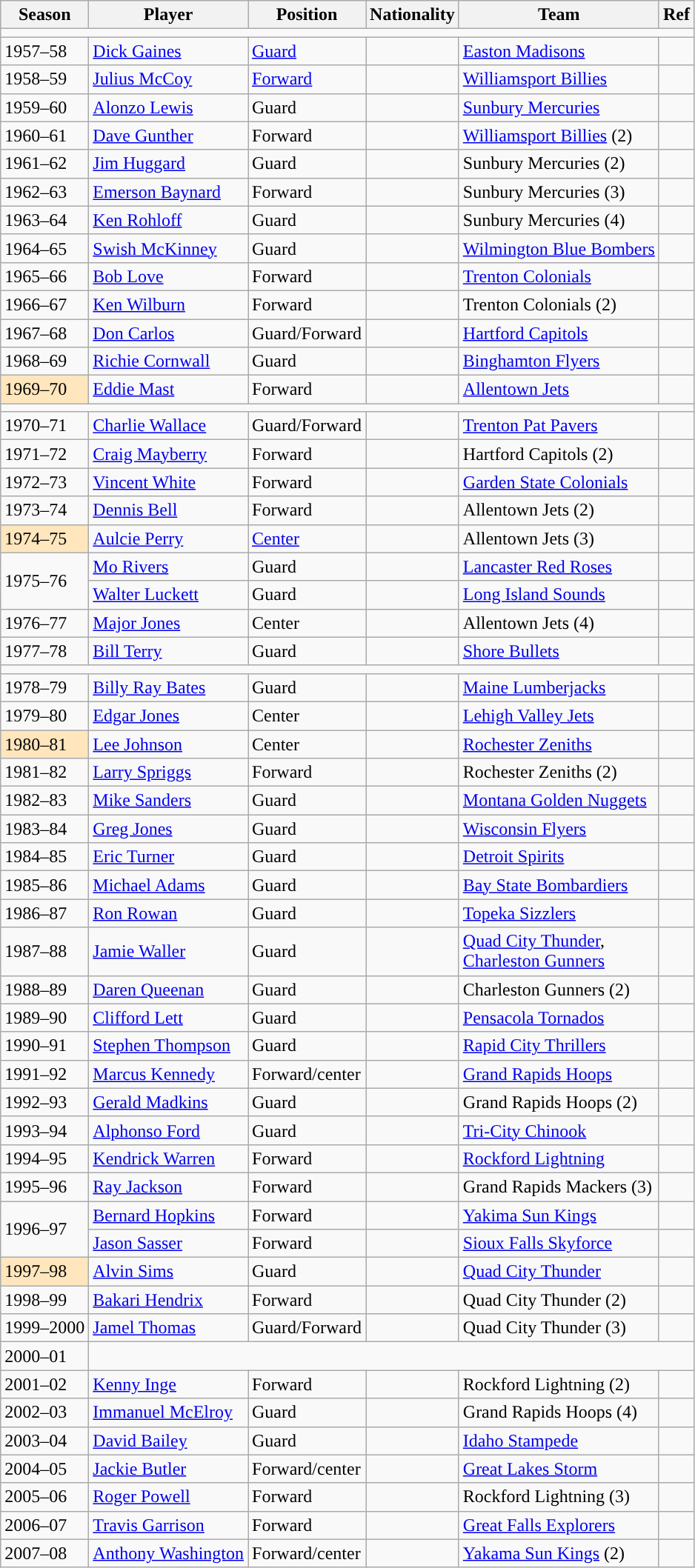<table class="wikitable plainrowheaders sortable" summary="Season (sortable), Player (sortable), Position (sortable), Nationality (sortable), Team (sortable), Ref (unsortable)">
<tr>
<th scope="col">Season</th>
<th scope="col">Player</th>
<th scope="col">Position</th>
<th scope="col">Nationality</th>
<th scope="col">Team</th>
<th scope="col">Ref</th>
</tr>
<tr>
<td colspan="7" style="text-align: center;"></td>
</tr>
<tr>
<td>1957–58</td>
<td><a href='#'>Dick Gaines</a></td>
<td><a href='#'>Guard</a></td>
<td></td>
<td><a href='#'>Easton Madisons</a></td>
<td></td>
</tr>
<tr>
<td>1958–59</td>
<td><a href='#'>Julius McCoy</a></td>
<td><a href='#'>Forward</a></td>
<td></td>
<td><a href='#'>Williamsport Billies</a></td>
<td></td>
</tr>
<tr>
<td>1959–60</td>
<td><a href='#'>Alonzo Lewis</a></td>
<td>Guard</td>
<td></td>
<td><a href='#'>Sunbury Mercuries</a></td>
<td></td>
</tr>
<tr>
<td>1960–61</td>
<td><a href='#'>Dave Gunther</a></td>
<td>Forward</td>
<td></td>
<td><a href='#'>Williamsport Billies</a> (2)</td>
<td></td>
</tr>
<tr>
<td>1961–62</td>
<td><a href='#'>Jim Huggard</a></td>
<td>Guard</td>
<td></td>
<td>Sunbury Mercuries (2)</td>
<td></td>
</tr>
<tr>
<td>1962–63</td>
<td><a href='#'>Emerson Baynard</a></td>
<td>Forward</td>
<td></td>
<td>Sunbury Mercuries (3)</td>
<td></td>
</tr>
<tr>
<td>1963–64</td>
<td><a href='#'>Ken Rohloff</a></td>
<td>Guard</td>
<td></td>
<td>Sunbury Mercuries (4)</td>
<td></td>
</tr>
<tr>
<td>1964–65</td>
<td><a href='#'>Swish McKinney</a></td>
<td>Guard</td>
<td></td>
<td><a href='#'>Wilmington Blue Bombers</a></td>
<td></td>
</tr>
<tr>
<td>1965–66</td>
<td><a href='#'>Bob Love</a></td>
<td>Forward</td>
<td></td>
<td><a href='#'>Trenton Colonials</a></td>
<td></td>
</tr>
<tr>
<td>1966–67</td>
<td><a href='#'>Ken Wilburn</a></td>
<td>Forward</td>
<td></td>
<td>Trenton Colonials (2)</td>
<td></td>
</tr>
<tr>
<td>1967–68</td>
<td><a href='#'>Don Carlos</a></td>
<td>Guard/Forward</td>
<td></td>
<td><a href='#'>Hartford Capitols</a></td>
<td></td>
</tr>
<tr>
<td>1968–69</td>
<td><a href='#'>Richie Cornwall</a></td>
<td>Guard</td>
<td></td>
<td><a href='#'>Binghamton Flyers</a></td>
<td></td>
</tr>
<tr>
<td style="background-color:#FFE6BD; border:1px solid #aaaaaa;">1969–70</td>
<td><a href='#'>Eddie Mast</a></td>
<td>Forward</td>
<td></td>
<td><a href='#'>Allentown Jets</a></td>
<td></td>
</tr>
<tr>
<td colspan="7" style="text-align: center;"></td>
</tr>
<tr>
<td>1970–71</td>
<td><a href='#'>Charlie Wallace</a></td>
<td>Guard/Forward</td>
<td></td>
<td><a href='#'>Trenton Pat Pavers</a></td>
<td></td>
</tr>
<tr>
<td>1971–72</td>
<td><a href='#'>Craig Mayberry</a></td>
<td>Forward</td>
<td></td>
<td>Hartford Capitols (2)</td>
<td></td>
</tr>
<tr>
<td>1972–73</td>
<td><a href='#'>Vincent White</a></td>
<td>Forward</td>
<td></td>
<td><a href='#'>Garden State Colonials</a></td>
<td></td>
</tr>
<tr>
<td>1973–74</td>
<td><a href='#'>Dennis Bell</a></td>
<td>Forward</td>
<td></td>
<td>Allentown Jets (2)</td>
<td></td>
</tr>
<tr>
<td style="background-color:#FFE6BD; border:1px solid #aaaaaa;">1974–75</td>
<td><a href='#'>Aulcie Perry</a></td>
<td><a href='#'>Center</a></td>
<td></td>
<td>Allentown Jets (3)</td>
<td></td>
</tr>
<tr>
<td rowspan=2>1975–76</td>
<td><a href='#'>Mo Rivers</a></td>
<td>Guard</td>
<td></td>
<td><a href='#'>Lancaster Red Roses</a></td>
<td></td>
</tr>
<tr>
<td><a href='#'>Walter Luckett</a></td>
<td>Guard</td>
<td></td>
<td><a href='#'>Long Island Sounds</a></td>
<td></td>
</tr>
<tr>
<td>1976–77</td>
<td><a href='#'>Major Jones</a></td>
<td>Center</td>
<td></td>
<td>Allentown Jets (4)</td>
<td></td>
</tr>
<tr>
<td>1977–78</td>
<td><a href='#'>Bill Terry</a></td>
<td>Guard</td>
<td></td>
<td><a href='#'>Shore Bullets</a></td>
<td></td>
</tr>
<tr>
<td colspan="7" style="text-align: center;"></td>
</tr>
<tr>
<td>1978–79</td>
<td><a href='#'>Billy Ray Bates</a></td>
<td>Guard</td>
<td></td>
<td><a href='#'>Maine Lumberjacks</a></td>
<td></td>
</tr>
<tr>
<td>1979–80</td>
<td><a href='#'>Edgar Jones</a></td>
<td>Center</td>
<td></td>
<td><a href='#'>Lehigh Valley Jets</a></td>
<td></td>
</tr>
<tr>
<td style="background-color:#FFE6BD; border:1px solid #aaaaaa;">1980–81</td>
<td><a href='#'>Lee Johnson</a></td>
<td>Center</td>
<td></td>
<td><a href='#'>Rochester Zeniths</a></td>
<td></td>
</tr>
<tr>
<td>1981–82</td>
<td><a href='#'>Larry Spriggs</a></td>
<td>Forward</td>
<td></td>
<td>Rochester Zeniths (2)</td>
<td></td>
</tr>
<tr>
<td>1982–83</td>
<td><a href='#'>Mike Sanders</a></td>
<td>Guard</td>
<td></td>
<td><a href='#'>Montana Golden Nuggets</a></td>
<td></td>
</tr>
<tr>
<td>1983–84</td>
<td><a href='#'>Greg Jones</a></td>
<td>Guard</td>
<td></td>
<td><a href='#'>Wisconsin Flyers</a></td>
<td></td>
</tr>
<tr>
<td>1984–85</td>
<td><a href='#'>Eric Turner</a></td>
<td>Guard</td>
<td></td>
<td><a href='#'>Detroit Spirits</a></td>
<td></td>
</tr>
<tr>
<td>1985–86</td>
<td><a href='#'>Michael Adams</a></td>
<td>Guard</td>
<td></td>
<td><a href='#'>Bay State Bombardiers</a></td>
<td></td>
</tr>
<tr>
<td>1986–87</td>
<td><a href='#'>Ron Rowan</a></td>
<td>Guard</td>
<td></td>
<td><a href='#'>Topeka Sizzlers</a></td>
<td></td>
</tr>
<tr>
<td>1987–88</td>
<td><a href='#'>Jamie Waller</a></td>
<td>Guard</td>
<td></td>
<td><a href='#'>Quad City Thunder</a>,<br><a href='#'>Charleston Gunners</a></td>
<td></td>
</tr>
<tr>
<td>1988–89</td>
<td><a href='#'>Daren Queenan</a></td>
<td>Guard</td>
<td></td>
<td>Charleston Gunners (2)</td>
<td></td>
</tr>
<tr>
<td>1989–90</td>
<td><a href='#'>Clifford Lett</a></td>
<td>Guard</td>
<td></td>
<td><a href='#'>Pensacola Tornados</a></td>
<td></td>
</tr>
<tr>
<td>1990–91</td>
<td><a href='#'>Stephen Thompson</a></td>
<td>Guard</td>
<td></td>
<td><a href='#'>Rapid City Thrillers</a></td>
<td></td>
</tr>
<tr>
<td>1991–92</td>
<td><a href='#'>Marcus Kennedy</a></td>
<td>Forward/center</td>
<td></td>
<td><a href='#'>Grand Rapids Hoops</a></td>
<td></td>
</tr>
<tr>
<td>1992–93</td>
<td><a href='#'>Gerald Madkins</a></td>
<td>Guard</td>
<td></td>
<td>Grand Rapids Hoops (2)</td>
<td></td>
</tr>
<tr>
<td>1993–94</td>
<td><a href='#'>Alphonso Ford</a></td>
<td>Guard</td>
<td></td>
<td><a href='#'>Tri-City Chinook</a></td>
<td></td>
</tr>
<tr>
<td>1994–95</td>
<td><a href='#'>Kendrick Warren</a></td>
<td>Forward</td>
<td></td>
<td><a href='#'>Rockford Lightning</a></td>
<td></td>
</tr>
<tr>
<td>1995–96</td>
<td><a href='#'>Ray Jackson</a></td>
<td>Forward</td>
<td></td>
<td>Grand Rapids Mackers (3)</td>
<td></td>
</tr>
<tr>
<td rowspan=2>1996–97</td>
<td><a href='#'>Bernard Hopkins</a></td>
<td>Forward</td>
<td></td>
<td><a href='#'>Yakima Sun Kings</a></td>
<td></td>
</tr>
<tr>
<td><a href='#'>Jason Sasser</a></td>
<td>Forward</td>
<td></td>
<td><a href='#'>Sioux Falls Skyforce</a></td>
<td></td>
</tr>
<tr>
<td style="background-color:#FFE6BD; border:1px solid #aaaaaa;">1997–98</td>
<td><a href='#'>Alvin Sims</a></td>
<td>Guard</td>
<td></td>
<td><a href='#'>Quad City Thunder</a></td>
<td></td>
</tr>
<tr>
<td>1998–99</td>
<td><a href='#'>Bakari Hendrix</a></td>
<td>Forward</td>
<td></td>
<td>Quad City Thunder (2)</td>
<td></td>
</tr>
<tr>
<td>1999–2000</td>
<td><a href='#'>Jamel Thomas</a></td>
<td>Guard/Forward</td>
<td></td>
<td>Quad City Thunder (3)</td>
<td></td>
</tr>
<tr>
<td>2000–01</td>
<td colspan="6" style="text-align: center;"></td>
</tr>
<tr>
<td>2001–02</td>
<td><a href='#'>Kenny Inge</a></td>
<td>Forward</td>
<td></td>
<td>Rockford Lightning (2)</td>
<td></td>
</tr>
<tr>
<td>2002–03</td>
<td><a href='#'>Immanuel McElroy</a></td>
<td>Guard</td>
<td></td>
<td>Grand Rapids Hoops (4)</td>
<td></td>
</tr>
<tr>
<td>2003–04</td>
<td><a href='#'>David Bailey</a></td>
<td>Guard</td>
<td></td>
<td><a href='#'>Idaho Stampede</a></td>
<td></td>
</tr>
<tr>
<td>2004–05</td>
<td><a href='#'>Jackie Butler</a></td>
<td>Forward/center</td>
<td></td>
<td><a href='#'>Great Lakes Storm</a></td>
<td></td>
</tr>
<tr>
<td>2005–06</td>
<td><a href='#'>Roger Powell</a></td>
<td>Forward</td>
<td></td>
<td>Rockford Lightning (3)</td>
<td></td>
</tr>
<tr>
<td>2006–07</td>
<td><a href='#'>Travis Garrison</a></td>
<td>Forward</td>
<td></td>
<td><a href='#'>Great Falls Explorers</a></td>
<td></td>
</tr>
<tr>
<td>2007–08</td>
<td><a href='#'>Anthony Washington</a></td>
<td>Forward/center</td>
<td></td>
<td><a href='#'>Yakama Sun Kings</a> (2)</td>
<td></td>
</tr>
</table>
